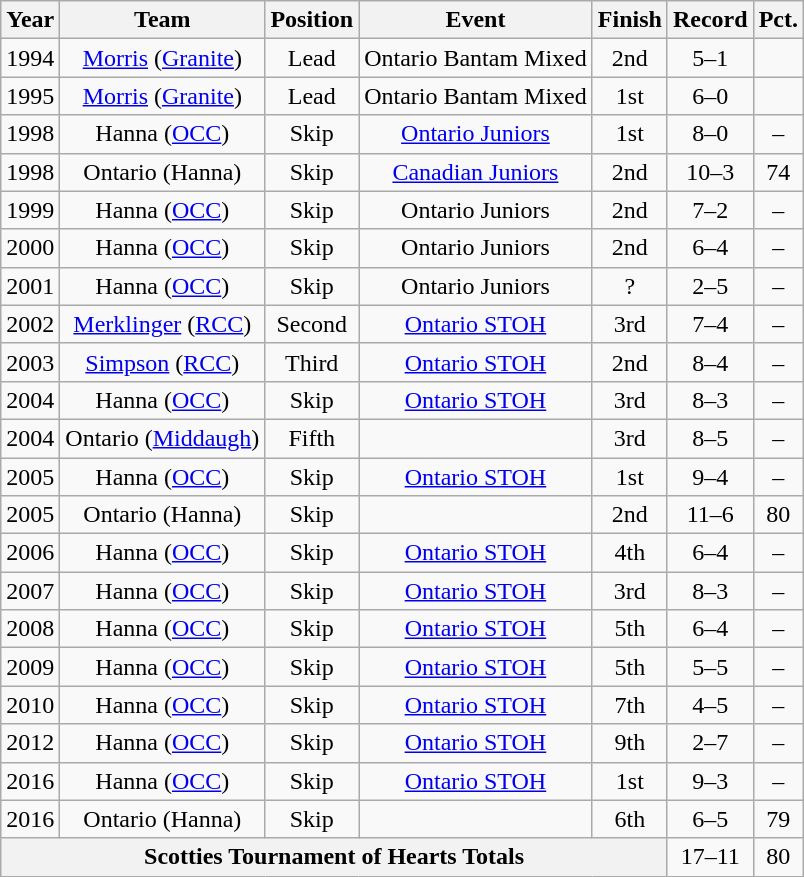<table class="wikitable" style="text-align: center;">
<tr>
<th scope="col">Year</th>
<th scope="col">Team</th>
<th scope="col">Position</th>
<th scope="col">Event</th>
<th scope="col">Finish</th>
<th scope="col">Record</th>
<th scope="col">Pct.</th>
</tr>
<tr>
<td>1994</td>
<td><a href='#'>Morris</a> (<a href='#'>Granite</a>)</td>
<td>Lead</td>
<td>Ontario Bantam Mixed</td>
<td>2nd</td>
<td>5–1</td>
<td></td>
</tr>
<tr>
<td>1995</td>
<td><a href='#'>Morris</a> (<a href='#'>Granite</a>)</td>
<td>Lead</td>
<td>Ontario Bantam Mixed</td>
<td>1st</td>
<td>6–0</td>
<td></td>
</tr>
<tr>
<td>1998</td>
<td>Hanna (<a href='#'>OCC</a>)</td>
<td>Skip</td>
<td><a href='#'>Ontario Juniors</a></td>
<td>1st</td>
<td>8–0</td>
<td>–</td>
</tr>
<tr>
<td>1998</td>
<td>Ontario (Hanna)</td>
<td>Skip</td>
<td><a href='#'>Canadian Juniors</a></td>
<td>2nd</td>
<td>10–3</td>
<td>74</td>
</tr>
<tr>
<td>1999</td>
<td>Hanna (<a href='#'>OCC</a>)</td>
<td>Skip</td>
<td>Ontario Juniors</td>
<td>2nd</td>
<td>7–2</td>
<td>–</td>
</tr>
<tr>
<td>2000</td>
<td>Hanna (<a href='#'>OCC</a>)</td>
<td>Skip</td>
<td>Ontario Juniors</td>
<td>2nd</td>
<td>6–4</td>
<td>–</td>
</tr>
<tr>
<td>2001</td>
<td>Hanna (<a href='#'>OCC</a>)</td>
<td>Skip</td>
<td>Ontario Juniors</td>
<td>?</td>
<td>2–5</td>
<td>–</td>
</tr>
<tr>
<td>2002</td>
<td><a href='#'>Merklinger</a> (<a href='#'>RCC</a>)</td>
<td>Second</td>
<td><a href='#'>Ontario STOH</a></td>
<td>3rd</td>
<td>7–4</td>
<td>–</td>
</tr>
<tr>
<td>2003</td>
<td><a href='#'>Simpson</a> (<a href='#'>RCC</a>)</td>
<td>Third</td>
<td><a href='#'>Ontario STOH</a></td>
<td>2nd</td>
<td>8–4</td>
<td>–</td>
</tr>
<tr>
<td>2004</td>
<td>Hanna (<a href='#'>OCC</a>)</td>
<td>Skip</td>
<td><a href='#'>Ontario STOH</a></td>
<td>3rd</td>
<td>8–3</td>
<td>–</td>
</tr>
<tr>
<td>2004</td>
<td>Ontario (<a href='#'>Middaugh</a>)</td>
<td>Fifth</td>
<td></td>
<td>3rd</td>
<td>8–5</td>
<td>–</td>
</tr>
<tr>
<td>2005</td>
<td>Hanna (<a href='#'>OCC</a>)</td>
<td>Skip</td>
<td><a href='#'>Ontario STOH</a></td>
<td>1st</td>
<td>9–4</td>
<td>–</td>
</tr>
<tr>
<td>2005</td>
<td>Ontario (Hanna)</td>
<td>Skip</td>
<td></td>
<td>2nd</td>
<td>11–6</td>
<td>80</td>
</tr>
<tr>
<td>2006</td>
<td>Hanna (<a href='#'>OCC</a>)</td>
<td>Skip</td>
<td><a href='#'>Ontario STOH</a></td>
<td>4th</td>
<td>6–4</td>
<td>–</td>
</tr>
<tr>
<td>2007</td>
<td>Hanna (<a href='#'>OCC</a>)</td>
<td>Skip</td>
<td><a href='#'>Ontario STOH</a></td>
<td>3rd</td>
<td>8–3</td>
<td>–</td>
</tr>
<tr>
<td>2008</td>
<td>Hanna (<a href='#'>OCC</a>)</td>
<td>Skip</td>
<td><a href='#'>Ontario STOH</a></td>
<td>5th</td>
<td>6–4</td>
<td>–</td>
</tr>
<tr>
<td>2009</td>
<td>Hanna (<a href='#'>OCC</a>)</td>
<td>Skip</td>
<td><a href='#'>Ontario STOH</a></td>
<td>5th</td>
<td>5–5</td>
<td>–</td>
</tr>
<tr>
<td>2010</td>
<td>Hanna (<a href='#'>OCC</a>)</td>
<td>Skip</td>
<td><a href='#'>Ontario STOH</a></td>
<td>7th</td>
<td>4–5</td>
<td>–</td>
</tr>
<tr>
<td>2012</td>
<td>Hanna (<a href='#'>OCC</a>)</td>
<td>Skip</td>
<td><a href='#'>Ontario STOH</a></td>
<td>9th</td>
<td>2–7</td>
<td>–</td>
</tr>
<tr>
<td>2016</td>
<td>Hanna (<a href='#'>OCC</a>)</td>
<td>Skip</td>
<td><a href='#'>Ontario STOH</a></td>
<td>1st</td>
<td>9–3</td>
<td>–</td>
</tr>
<tr>
<td>2016</td>
<td>Ontario (Hanna)</td>
<td>Skip</td>
<td></td>
<td>6th</td>
<td>6–5</td>
<td>79</td>
</tr>
<tr>
<th scope="row" colspan="5">Scotties Tournament of Hearts Totals</th>
<td>17–11</td>
<td>80</td>
</tr>
</table>
